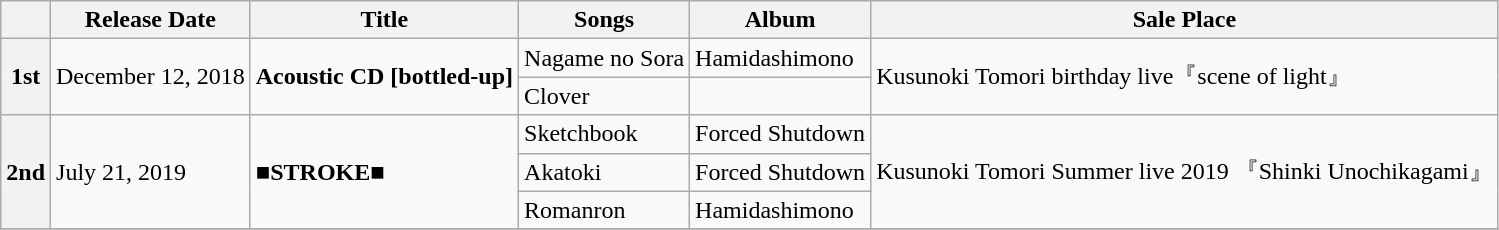<table class="wikitable">
<tr>
<th></th>
<th>Release Date</th>
<th>Title</th>
<th>Songs</th>
<th>Album</th>
<th>Sale Place</th>
</tr>
<tr>
<th rowspan='2'>1st</th>
<td rowspan='2'>December 12, 2018</td>
<td rowspan='2'><strong>Acoustic CD [bottled-up]</strong></td>
<td>Nagame no Sora</td>
<td>Hamidashimono</td>
<td rowspan='2'>Kusunoki Tomori birthday live『scene of light』</td>
</tr>
<tr>
<td>Clover</td>
<td></td>
</tr>
<tr>
<th rowspan='3'>2nd</th>
<td rowspan='3'>July 21, 2019</td>
<td rowspan='3'><strong>■STROKE■</strong></td>
<td>Sketchbook</td>
<td>Forced Shutdown</td>
<td rowspan='3'>Kusunoki Tomori Summer live 2019 『Shinki Unochikagami』</td>
</tr>
<tr>
<td>Akatoki</td>
<td>Forced Shutdown</td>
</tr>
<tr>
<td>Romanron</td>
<td>Hamidashimono</td>
</tr>
<tr>
</tr>
</table>
